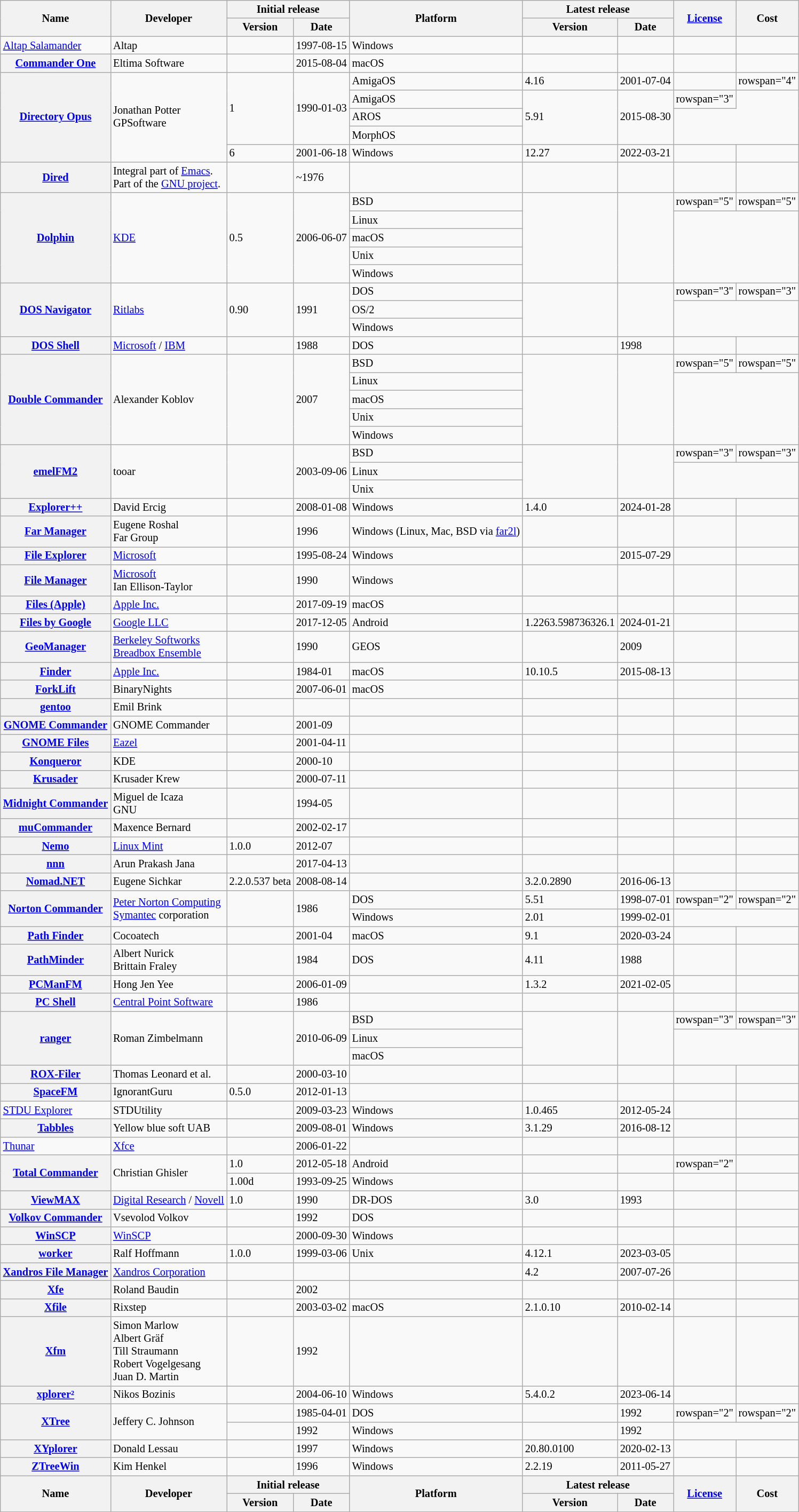<table class="wikitable sortable" style="font-size: 85%; width: auto;">
<tr>
<th rowspan="2">Name</th>
<th rowspan="2">Developer</th>
<th colspan="2" data-sort-type="date">Initial release</th>
<th rowspan="2">Platform</th>
<th colspan="2" data-sort-type="date">Latest release</th>
<th rowspan="2"><a href='#'>License</a></th>
<th rowspan="2">Cost</th>
</tr>
<tr>
<th>Version </th>
<th>Date </th>
<th>Version </th>
<th>Date </th>
</tr>
<tr>
<td><a href='#'>Altap Salamander</a></td>
<td>Altap</td>
<td></td>
<td>1997-08-15</td>
<td>Windows</td>
<td></td>
<td></td>
<td></td>
<td></td>
</tr>
<tr>
<th><a href='#'>Commander One</a></th>
<td>Eltima Software</td>
<td></td>
<td>2015-08-04</td>
<td>macOS</td>
<td></td>
<td></td>
<td></td>
<td></td>
</tr>
<tr>
<th rowspan="5" ><a href='#'>Directory Opus</a></th>
<td rowspan="5">Jonathan Potter<br>GPSoftware</td>
<td rowspan="4">1</td>
<td rowspan="4">1990-01-03</td>
<td>AmigaOS</td>
<td>4.16</td>
<td>2001-07-04</td>
<td></td>
<td>rowspan="4" </td>
</tr>
<tr>
<td>AmigaOS</td>
<td rowspan="3">5.91</td>
<td rowspan="3">2015-08-30</td>
<td>rowspan="3" </td>
</tr>
<tr>
<td>AROS</td>
</tr>
<tr>
<td>MorphOS</td>
</tr>
<tr>
<td>6</td>
<td>2001-06-18</td>
<td>Windows</td>
<td>12.27</td>
<td>2022-03-21</td>
<td></td>
<td></td>
</tr>
<tr>
<th><a href='#'>Dired</a></th>
<td>Integral part of <a href='#'>Emacs</a>.<br>Part of the <a href='#'>GNU project</a>.</td>
<td></td>
<td>~1976</td>
<td></td>
<td></td>
<td></td>
<td></td>
<td></td>
</tr>
<tr>
<th rowspan="5" ><a href='#'>Dolphin</a></th>
<td rowspan="5"><a href='#'>KDE</a></td>
<td rowspan="5">0.5</td>
<td rowspan="5">2006-06-07</td>
<td>BSD</td>
<td rowspan="5"></td>
<td rowspan="5"></td>
<td>rowspan="5" </td>
<td>rowspan="5" </td>
</tr>
<tr>
<td>Linux</td>
</tr>
<tr>
<td>macOS</td>
</tr>
<tr>
<td>Unix</td>
</tr>
<tr>
<td>Windows</td>
</tr>
<tr>
<th rowspan="3" ><a href='#'>DOS Navigator</a></th>
<td rowspan="3"><a href='#'>Ritlabs</a></td>
<td rowspan="3">0.90</td>
<td rowspan="3">1991</td>
<td>DOS</td>
<td rowspan="3"></td>
<td rowspan="3"></td>
<td>rowspan="3" </td>
<td>rowspan="3" </td>
</tr>
<tr>
<td>OS/2</td>
</tr>
<tr>
<td>Windows</td>
</tr>
<tr>
<th><a href='#'>DOS Shell</a></th>
<td><a href='#'>Microsoft</a> / <a href='#'>IBM</a></td>
<td></td>
<td>1988</td>
<td>DOS</td>
<td></td>
<td>1998</td>
<td></td>
<td></td>
</tr>
<tr>
<th rowspan="5" ><a href='#'>Double Commander</a> </th>
<td rowspan="5">Alexander Koblov</td>
<td rowspan="5"></td>
<td rowspan="5">2007</td>
<td>BSD</td>
<td rowspan="5"></td>
<td rowspan="5"></td>
<td>rowspan="5" </td>
<td>rowspan="5" </td>
</tr>
<tr>
<td>Linux</td>
</tr>
<tr>
<td>macOS</td>
</tr>
<tr>
<td>Unix</td>
</tr>
<tr>
<td>Windows</td>
</tr>
<tr>
<th rowspan="3" ><a href='#'>emelFM2</a></th>
<td rowspan="3">tooar</td>
<td rowspan="3"></td>
<td rowspan="3">2003-09-06</td>
<td>BSD</td>
<td rowspan="3"></td>
<td rowspan="3"></td>
<td>rowspan="3" </td>
<td>rowspan="3" </td>
</tr>
<tr>
<td>Linux</td>
</tr>
<tr>
<td>Unix</td>
</tr>
<tr>
<th><a href='#'>Explorer++</a></th>
<td>David Ercig</td>
<td></td>
<td>2008-01-08</td>
<td>Windows</td>
<td>1.4.0 </td>
<td>2024-01-28</td>
<td></td>
<td></td>
</tr>
<tr>
<th><a href='#'>Far Manager</a></th>
<td>Eugene Roshal<br>Far Group</td>
<td></td>
<td>1996</td>
<td>Windows (Linux, Mac, BSD via <a href='#'>far2l</a>)</td>
<td></td>
<td></td>
<td></td>
<td></td>
</tr>
<tr>
<th><a href='#'>File Explorer</a></th>
<td><a href='#'>Microsoft</a></td>
<td></td>
<td>1995-08-24</td>
<td>Windows</td>
<td></td>
<td>2015-07-29</td>
<td></td>
<td></td>
</tr>
<tr>
<th><a href='#'>File Manager</a></th>
<td><a href='#'>Microsoft</a><br>Ian Ellison-Taylor</td>
<td></td>
<td>1990</td>
<td>Windows</td>
<td></td>
<td></td>
<td></td>
<td></td>
</tr>
<tr>
<th><a href='#'>Files (Apple)</a></th>
<td><a href='#'>Apple Inc.</a></td>
<td></td>
<td>2017-09-19</td>
<td>macOS</td>
<td></td>
<td></td>
<td></td>
<td></td>
</tr>
<tr>
<th><a href='#'>Files by Google</a></th>
<td><a href='#'>Google LLC</a></td>
<td></td>
<td>2017-12-05</td>
<td>Android</td>
<td>1.2263.598736326.1</td>
<td>2024-01-21</td>
<td></td>
<td></td>
</tr>
<tr>
<th><a href='#'>GeoManager</a></th>
<td><a href='#'>Berkeley Softworks</a><br><a href='#'>Breadbox Ensemble</a></td>
<td></td>
<td>1990</td>
<td>GEOS</td>
<td></td>
<td>2009</td>
<td></td>
<td></td>
</tr>
<tr>
<th><a href='#'>Finder</a></th>
<td><a href='#'>Apple Inc.</a></td>
<td></td>
<td>1984-01</td>
<td>macOS</td>
<td>10.10.5</td>
<td>2015-08-13</td>
<td></td>
<td></td>
</tr>
<tr>
<th><a href='#'>ForkLift</a></th>
<td>BinaryNights</td>
<td></td>
<td>2007-06-01</td>
<td>macOS</td>
<td></td>
<td></td>
<td></td>
<td></td>
</tr>
<tr>
<th><a href='#'>gentoo</a></th>
<td>Emil Brink</td>
<td></td>
<td></td>
<td></td>
<td></td>
<td></td>
<td></td>
<td></td>
</tr>
<tr>
<th><a href='#'>GNOME Commander</a></th>
<td>GNOME Commander</td>
<td></td>
<td>2001-09</td>
<td></td>
<td></td>
<td></td>
<td></td>
<td></td>
</tr>
<tr>
<th><a href='#'>GNOME Files</a></th>
<td><a href='#'>Eazel</a></td>
<td></td>
<td>2001-04-11</td>
<td></td>
<td></td>
<td></td>
<td></td>
<td></td>
</tr>
<tr>
<th><a href='#'>Konqueror</a></th>
<td>KDE</td>
<td></td>
<td>2000-10</td>
<td></td>
<td></td>
<td></td>
<td></td>
<td></td>
</tr>
<tr>
<th><a href='#'>Krusader</a></th>
<td>Krusader Krew</td>
<td></td>
<td>2000-07-11</td>
<td></td>
<td></td>
<td></td>
<td></td>
<td></td>
</tr>
<tr>
<th><a href='#'>Midnight Commander</a></th>
<td>Miguel de Icaza<br>GNU</td>
<td></td>
<td>1994-05</td>
<td></td>
<td></td>
<td></td>
<td></td>
<td></td>
</tr>
<tr>
<th><a href='#'>muCommander</a></th>
<td>Maxence Bernard</td>
<td></td>
<td>2002-02-17</td>
<td></td>
<td></td>
<td></td>
<td></td>
<td></td>
</tr>
<tr>
<th><a href='#'>Nemo</a></th>
<td><a href='#'>Linux Mint</a></td>
<td>1.0.0</td>
<td>2012-07</td>
<td></td>
<td></td>
<td></td>
<td></td>
<td></td>
</tr>
<tr>
<th><a href='#'>nnn</a></th>
<td>Arun Prakash Jana</td>
<td></td>
<td>2017-04-13</td>
<td></td>
<td></td>
<td></td>
<td></td>
<td></td>
</tr>
<tr>
<th><a href='#'>Nomad.NET</a></th>
<td>Eugene Sichkar</td>
<td>2.2.0.537 beta</td>
<td>2008-08-14</td>
<td></td>
<td>3.2.0.2890</td>
<td>2016-06-13</td>
<td></td>
<td></td>
</tr>
<tr>
<th rowspan="2" ><a href='#'>Norton Commander</a></th>
<td rowspan="2"><a href='#'>Peter Norton Computing</a><br><a href='#'>Symantec</a> corporation</td>
<td rowspan="2"></td>
<td rowspan="2">1986</td>
<td>DOS</td>
<td>5.51</td>
<td>1998-07-01</td>
<td>rowspan="2" </td>
<td>rowspan="2" </td>
</tr>
<tr>
<td>Windows</td>
<td>2.01</td>
<td>1999-02-01</td>
</tr>
<tr>
<th><a href='#'>Path Finder</a></th>
<td>Cocoatech</td>
<td></td>
<td>2001-04</td>
<td>macOS</td>
<td>9.1</td>
<td>2020-03-24</td>
<td></td>
<td></td>
</tr>
<tr>
<th><a href='#'>PathMinder</a></th>
<td>Albert Nurick<br>Brittain Fraley</td>
<td></td>
<td>1984</td>
<td>DOS</td>
<td>4.11</td>
<td>1988</td>
<td></td>
<td></td>
</tr>
<tr>
<th><a href='#'>PCManFM</a></th>
<td>Hong Jen Yee</td>
<td></td>
<td>2006-01-09</td>
<td></td>
<td>1.3.2</td>
<td>2021-02-05</td>
<td></td>
<td></td>
</tr>
<tr>
<th><a href='#'>PC Shell</a></th>
<td><a href='#'>Central Point Software</a></td>
<td></td>
<td>1986</td>
<td></td>
<td></td>
<td></td>
<td></td>
<td></td>
</tr>
<tr>
<th rowspan="3" ><a href='#'>ranger</a></th>
<td rowspan="3">Roman Zimbelmann</td>
<td rowspan="3"></td>
<td rowspan="3">2010-06-09</td>
<td>BSD</td>
<td rowspan="3"></td>
<td rowspan="3"></td>
<td>rowspan="3" </td>
<td>rowspan="3" </td>
</tr>
<tr>
<td>Linux</td>
</tr>
<tr>
<td>macOS</td>
</tr>
<tr>
<th><a href='#'>ROX-Filer</a></th>
<td>Thomas Leonard et al.</td>
<td></td>
<td>2000-03-10</td>
<td></td>
<td></td>
<td></td>
<td></td>
<td></td>
</tr>
<tr>
<th><a href='#'>SpaceFM</a></th>
<td>IgnorantGuru</td>
<td>0.5.0</td>
<td>2012-01-13</td>
<td></td>
<td></td>
<td></td>
<td></td>
<td></td>
</tr>
<tr>
<td><a href='#'>STDU Explorer</a></td>
<td>STDUtility</td>
<td></td>
<td>2009-03-23</td>
<td>Windows</td>
<td>1.0.465</td>
<td>2012-05-24</td>
<td></td>
<td></td>
</tr>
<tr>
<th><a href='#'>Tabbles</a></th>
<td>Yellow blue soft UAB</td>
<td></td>
<td>2009-08-01</td>
<td>Windows</td>
<td>3.1.29</td>
<td>2016-08-12</td>
<td></td>
<td></td>
</tr>
<tr>
<td><a href='#'>Thunar</a></td>
<td><a href='#'>Xfce</a></td>
<td></td>
<td>2006-01-22</td>
<td></td>
<td></td>
<td></td>
<td></td>
<td></td>
</tr>
<tr>
<th rowspan="2" ><a href='#'>Total Commander</a></th>
<td rowspan="2">Christian Ghisler</td>
<td>1.0</td>
<td>2012-05-18</td>
<td>Android</td>
<td></td>
<td></td>
<td>rowspan="2" </td>
<td></td>
</tr>
<tr>
<td>1.00d</td>
<td>1993-09-25</td>
<td>Windows</td>
<td></td>
<td></td>
<td></td>
</tr>
<tr>
<th><a href='#'>ViewMAX</a></th>
<td><a href='#'>Digital Research</a> / <a href='#'>Novell</a></td>
<td>1.0</td>
<td>1990</td>
<td>DR-DOS</td>
<td>3.0</td>
<td>1993</td>
<td></td>
<td></td>
</tr>
<tr>
<th><a href='#'>Volkov Commander</a></th>
<td>Vsevolod Volkov</td>
<td></td>
<td>1992</td>
<td>DOS</td>
<td></td>
<td></td>
<td></td>
<td></td>
</tr>
<tr>
<th><a href='#'>WinSCP</a></th>
<td><a href='#'>WinSCP</a></td>
<td></td>
<td>2000-09-30</td>
<td>Windows</td>
<td></td>
<td></td>
<td></td>
<td></td>
</tr>
<tr>
<th><a href='#'>worker</a></th>
<td>Ralf Hoffmann</td>
<td>1.0.0</td>
<td>1999-03-06</td>
<td>Unix</td>
<td>4.12.1</td>
<td>2023-03-05</td>
<td></td>
<td></td>
</tr>
<tr>
<th><a href='#'>Xandros File Manager</a></th>
<td><a href='#'>Xandros Corporation</a></td>
<td></td>
<td></td>
<td></td>
<td>4.2</td>
<td>2007-07-26</td>
<td></td>
<td></td>
</tr>
<tr>
<th><a href='#'>Xfe</a></th>
<td>Roland Baudin</td>
<td></td>
<td>2002</td>
<td></td>
<td></td>
<td></td>
<td></td>
<td></td>
</tr>
<tr>
<th><a href='#'>Xfile</a></th>
<td>Rixstep</td>
<td></td>
<td>2003-03-02</td>
<td>macOS</td>
<td>2.1.0.10</td>
<td>2010-02-14</td>
<td></td>
<td></td>
</tr>
<tr>
<th><a href='#'>Xfm</a></th>
<td>Simon Marlow<br>Albert Gräf<br>Till Straumann<br>Robert Vogelgesang<br>Juan D. Martin</td>
<td></td>
<td>1992</td>
<td></td>
<td></td>
<td></td>
<td></td>
<td></td>
</tr>
<tr>
<th><a href='#'>xplorer²</a></th>
<td>Nikos Bozinis</td>
<td></td>
<td>2004-06-10</td>
<td>Windows</td>
<td>5.4.0.2</td>
<td>2023-06-14</td>
<td></td>
<td></td>
</tr>
<tr>
<th rowspan="2" ><a href='#'>XTree</a></th>
<td rowspan="2">Jeffery C. Johnson</td>
<td></td>
<td>1985-04-01</td>
<td>DOS</td>
<td></td>
<td>1992</td>
<td>rowspan="2" </td>
<td>rowspan="2" </td>
</tr>
<tr>
<td></td>
<td>1992</td>
<td>Windows</td>
<td></td>
<td>1992</td>
</tr>
<tr>
<th><a href='#'>XYplorer</a></th>
<td>Donald Lessau</td>
<td></td>
<td>1997</td>
<td>Windows</td>
<td>20.80.0100</td>
<td>2020-02-13</td>
<td></td>
<td></td>
</tr>
<tr>
<th><a href='#'>ZTreeWin</a></th>
<td>Kim Henkel</td>
<td></td>
<td>1996</td>
<td>Windows</td>
<td>2.2.19</td>
<td>2011-05-27</td>
<td></td>
<td></td>
</tr>
<tr>
<th rowspan="2">Name</th>
<th rowspan="2">Developer</th>
<th colspan="2" data-sort-type="date">Initial release</th>
<th rowspan="2">Platform</th>
<th colspan="2" data-sort-type="date">Latest release</th>
<th rowspan="2"><a href='#'>License</a></th>
<th rowspan="2">Cost</th>
</tr>
<tr>
<th>Version </th>
<th>Date </th>
<th>Version </th>
<th>Date </th>
</tr>
</table>
